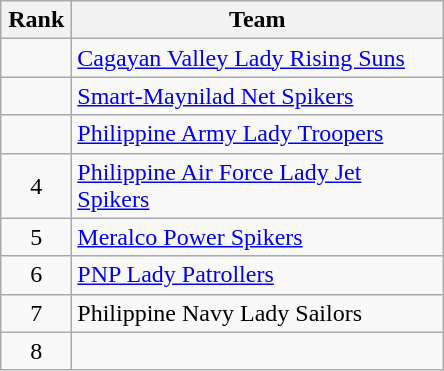<table class="wikitable" style="text-align: center;">
<tr>
<th width=40>Rank</th>
<th width=240>Team</th>
</tr>
<tr>
<td></td>
<td align="left"> <a href='#'>Cagayan Valley Lady Rising Suns</a></td>
</tr>
<tr>
<td></td>
<td align="left"> <a href='#'>Smart-Maynilad Net Spikers</a></td>
</tr>
<tr>
<td></td>
<td align="left"> <a href='#'>Philippine Army Lady Troopers</a></td>
</tr>
<tr>
<td>4</td>
<td align="left"> <a href='#'>Philippine Air Force Lady Jet Spikers</a></td>
</tr>
<tr>
<td>5</td>
<td align="left"> <a href='#'>Meralco Power Spikers</a></td>
</tr>
<tr>
<td>6</td>
<td align="left"> <a href='#'>PNP Lady Patrollers</a></td>
</tr>
<tr>
<td>7</td>
<td align="left"> Philippine Navy Lady Sailors</td>
</tr>
<tr>
<td>8</td>
<td align="left"></td>
</tr>
</table>
